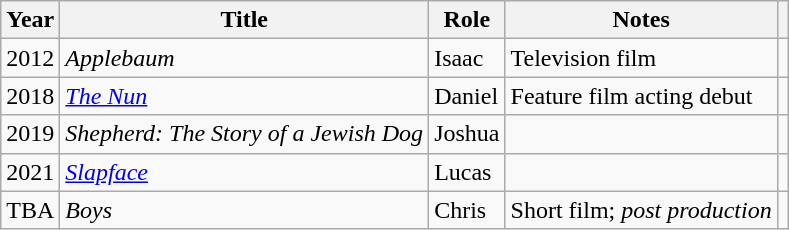<table class="wikitable sortable">
<tr>
<th>Year</th>
<th>Title</th>
<th>Role</th>
<th class="unsortable">Notes</th>
<th></th>
</tr>
<tr>
<td>2012</td>
<td><em>Applebaum</em></td>
<td>Isaac</td>
<td>Television film</td>
<td></td>
</tr>
<tr>
<td>2018</td>
<td><em><a href='#'>The Nun</a></em></td>
<td>Daniel</td>
<td>Feature film acting debut</td>
<td></td>
</tr>
<tr>
<td>2019</td>
<td><em>Shepherd: The Story of a Jewish Dog</em></td>
<td>Joshua</td>
<td></td>
<td></td>
</tr>
<tr>
<td>2021</td>
<td><em><a href='#'>Slapface</a></em></td>
<td>Lucas</td>
<td></td>
<td></td>
</tr>
<tr>
<td>TBA</td>
<td><em>Boys</em></td>
<td>Chris</td>
<td>Short film; <em>post production</em></td>
<td></td>
</tr>
</table>
